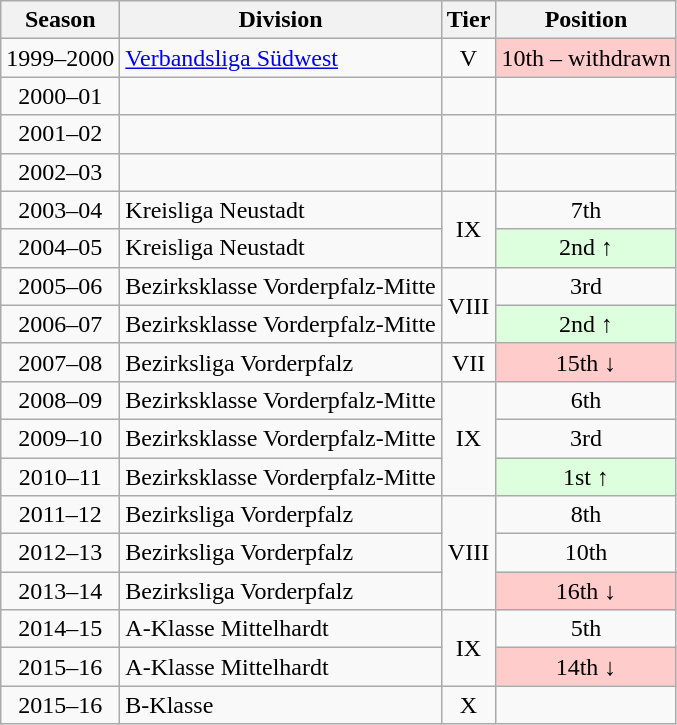<table class="wikitable">
<tr>
<th>Season</th>
<th>Division</th>
<th>Tier</th>
<th>Position</th>
</tr>
<tr align="center">
<td>1999–2000</td>
<td align="left"><a href='#'>Verbandsliga Südwest</a></td>
<td>V</td>
<td style="background:#ffcccc">10th – withdrawn</td>
</tr>
<tr align="center">
<td>2000–01</td>
<td align="left"></td>
<td></td>
<td></td>
</tr>
<tr align="center">
<td>2001–02</td>
<td align="left"></td>
<td></td>
<td></td>
</tr>
<tr align="center">
<td>2002–03</td>
<td align="left"></td>
<td></td>
<td></td>
</tr>
<tr align="center">
<td>2003–04</td>
<td align="left">Kreisliga Neustadt</td>
<td rowspan=2>IX</td>
<td>7th</td>
</tr>
<tr align="center">
<td>2004–05</td>
<td align="left">Kreisliga Neustadt</td>
<td style="background:#ddffdd">2nd ↑</td>
</tr>
<tr align="center">
<td>2005–06</td>
<td align="left">Bezirksklasse Vorderpfalz-Mitte</td>
<td rowspan=2>VIII</td>
<td>3rd</td>
</tr>
<tr align="center">
<td>2006–07</td>
<td align="left">Bezirksklasse Vorderpfalz-Mitte</td>
<td style="background:#ddffdd">2nd ↑</td>
</tr>
<tr align="center">
<td>2007–08</td>
<td align="left">Bezirksliga Vorderpfalz</td>
<td>VII</td>
<td style="background:#ffcccc">15th ↓</td>
</tr>
<tr align="center">
<td>2008–09</td>
<td align="left">Bezirksklasse Vorderpfalz-Mitte</td>
<td rowspan=3>IX</td>
<td>6th</td>
</tr>
<tr align="center">
<td>2009–10</td>
<td align="left">Bezirksklasse Vorderpfalz-Mitte</td>
<td>3rd</td>
</tr>
<tr align="center">
<td>2010–11</td>
<td align="left">Bezirksklasse Vorderpfalz-Mitte</td>
<td style="background:#ddffdd">1st ↑</td>
</tr>
<tr align="center">
<td>2011–12</td>
<td align="left">Bezirksliga Vorderpfalz</td>
<td rowspan=3>VIII</td>
<td>8th</td>
</tr>
<tr align="center">
<td>2012–13</td>
<td align="left">Bezirksliga Vorderpfalz</td>
<td>10th</td>
</tr>
<tr align="center">
<td>2013–14</td>
<td align="left">Bezirksliga Vorderpfalz</td>
<td style="background:#ffcccc">16th ↓</td>
</tr>
<tr align="center">
<td>2014–15</td>
<td align="left">A-Klasse Mittelhardt</td>
<td rowspan=2>IX</td>
<td>5th</td>
</tr>
<tr align="center">
<td>2015–16</td>
<td align="left">A-Klasse Mittelhardt</td>
<td style="background:#ffcccc">14th ↓</td>
</tr>
<tr align="center">
<td>2015–16</td>
<td align="left">B-Klasse</td>
<td>X</td>
<td></td>
</tr>
</table>
